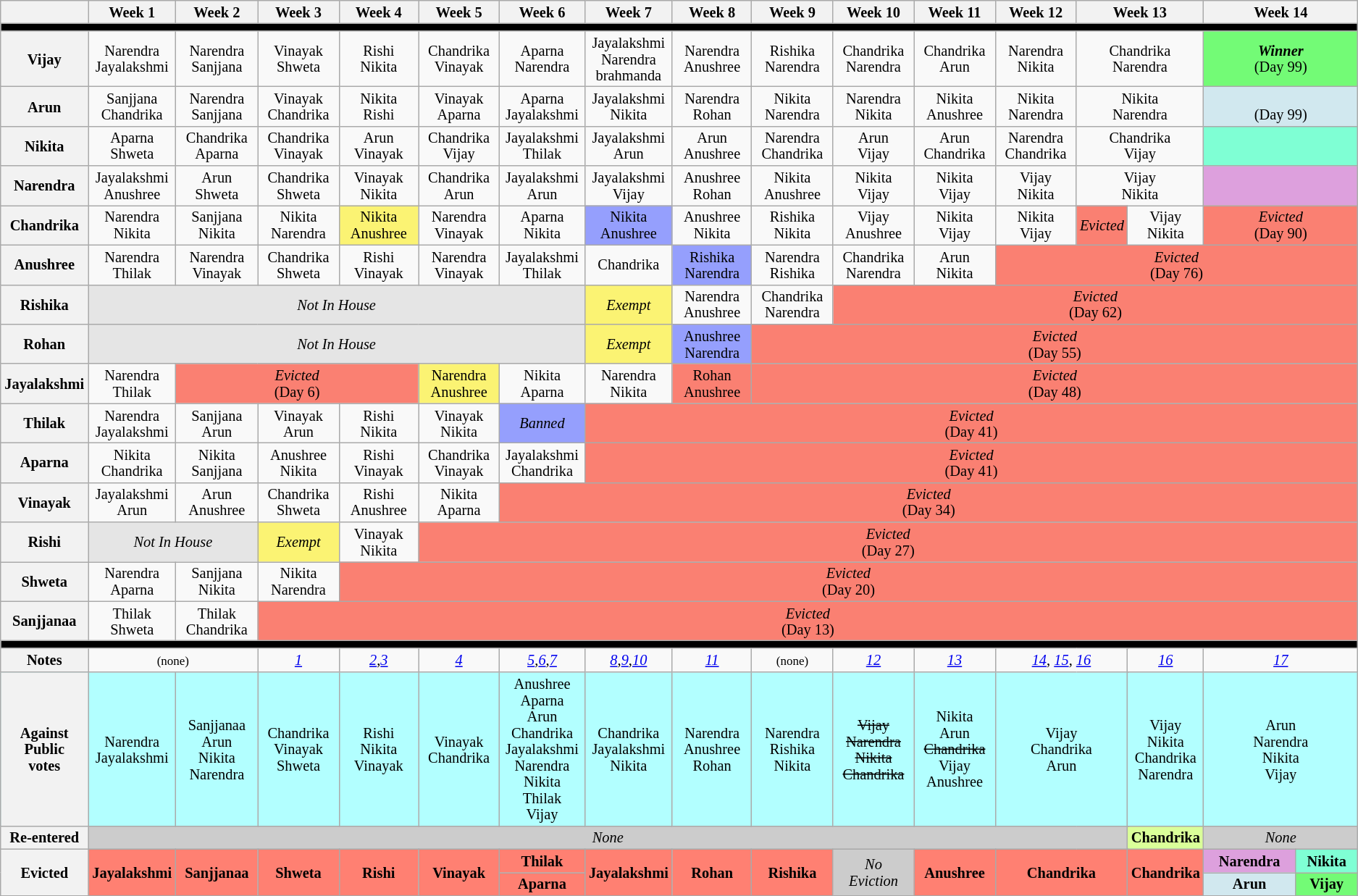<table class="wikitable" style="text-align:center; font-size:85%; line-height:15px;">
<tr>
<th style="width: 6.5%;"></th>
<th style="width: 6.5%;">Week 1</th>
<th style="width: 6.5%;">Week 2</th>
<th style="width: 6.5%;">Week 3</th>
<th style="width: 6.5%;">Week 4</th>
<th style="width: 6.5%;">Week 5</th>
<th style="width: 6.5%;">Week 6</th>
<th style="width: 6.5%;">Week 7</th>
<th style="width: 6.5%;">Week 8</th>
<th style="width: 6.5%;">Week 9</th>
<th style="width: 6.5%;">Week 10</th>
<th style="width: 6.5%;">Week 11</th>
<th style="width: 6.5%;">Week 12</th>
<th colspan="3">Week 13</th>
<th colspan=2 style="width: 13%;">Week 14</th>
</tr>
<tr>
<th colspan="18" style="background:#000;"></th>
</tr>
<tr>
<th>Vijay</th>
<td>Narendra <br>Jayalakshmi</td>
<td>Narendra<br>Sanjjana</td>
<td>Vinayak<br>Shweta</td>
<td>Rishi<br>Nikita</td>
<td>Chandrika<br>Vinayak</td>
<td>Aparna<br>Narendra</td>
<td>Jayalakshmi<br>Narendra brahmanda</td>
<td>Narendra<br>Anushree</td>
<td>Rishika<br>Narendra</td>
<td>Chandrika<br>Narendra</td>
<td>Chandrika<br>Arun</td>
<td>Narendra<br>Nikita</td>
<td colspan="3">Chandrika<br>Narendra</td>
<td colspan="2" style="background:#73FB76;"><strong><em>Winner</em></strong><br>(Day 99)</td>
</tr>
<tr>
<th>Arun</th>
<td>Sanjjana<br>Chandrika</td>
<td>Narendra<br>Sanjjana</td>
<td>Vinayak<br>Chandrika</td>
<td>Nikita<br>Rishi</td>
<td>Vinayak<br>Aparna</td>
<td>Aparna<br>Jayalakshmi</td>
<td>Jayalakshmi<br>Nikita</td>
<td>Narendra<br>Rohan</td>
<td>Nikita<br>Narendra</td>
<td>Narendra<br>Nikita</td>
<td>Nikita<br>Anushree</td>
<td>Nikita<br>Narendra</td>
<td colspan="3">Nikita<br>Narendra</td>
<td colspan="2" style="background:#D1E8EF;"><br>(Day 99)</td>
</tr>
<tr>
<th>Nikita</th>
<td>Aparna<br>Shweta</td>
<td>Chandrika<br>Aparna</td>
<td>Chandrika<br>Vinayak</td>
<td>Arun<br>Vinayak</td>
<td>Chandrika<br>Vijay</td>
<td>Jayalakshmi<br>Thilak</td>
<td>Jayalakshmi<br>Arun</td>
<td>Arun<br>Anushree</td>
<td>Narendra<br>Chandrika</td>
<td>Arun<br>Vijay</td>
<td>Arun<br>Chandrika</td>
<td>Narendra<br>Chandrika</td>
<td colspan="3">Chandrika<br>Vijay</td>
<td colspan="2" style="background:#7FFFD4;"><strong><em></em></strong><br></td>
</tr>
<tr>
<th>Narendra</th>
<td>Jayalakshmi<br>Anushree</td>
<td>Arun<br>Shweta</td>
<td>Chandrika<br>Shweta</td>
<td>Vinayak<br>Nikita</td>
<td>Chandrika<br>Arun</td>
<td>Jayalakshmi<br>Arun</td>
<td>Jayalakshmi<br>Vijay</td>
<td>Anushree<br>Rohan</td>
<td>Nikita<br>Anushree</td>
<td>Nikita<br>Vijay</td>
<td>Nikita<br>Vijay</td>
<td>Vijay<br>Nikita</td>
<td colspan="3">Vijay<br>Nikita</td>
<td colspan="2" style="background:#DDA0DD;"></td>
</tr>
<tr>
<th>Chandrika</th>
<td>Narendra<br>Nikita</td>
<td>Sanjjana<br>Nikita</td>
<td>Nikita<br>Narendra</td>
<td bgcolor="FBF373">Nikita<br>Anushree</td>
<td>Narendra<br>Vinayak</td>
<td>Aparna<br>Nikita</td>
<td bgcolor="959FFD">Nikita<br>Anushree</td>
<td>Anushree<br>Nikita</td>
<td>Rishika<br>Nikita</td>
<td>Vijay<br>Anushree</td>
<td>Nikita<br>Vijay</td>
<td>Nikita<br>Vijay</td>
<td Bgcolor=salmon><em>Evicted</em><br></td>
<td colspan="2">Vijay<br>Nikita</td>
<td colspan="2" bgcolor="salmon"><em>Evicted</em> <br>(Day 90)</td>
</tr>
<tr>
<th>Anushree</th>
<td>Narendra<br>Thilak</td>
<td>Narendra<br>Vinayak</td>
<td>Chandrika<br>Shweta</td>
<td>Rishi<br>Vinayak</td>
<td>Narendra<br>Vinayak</td>
<td>Jayalakshmi<br>Thilak</td>
<td>Chandrika</td>
<td bgcolor="959FFD">Rishika<br>Narendra</td>
<td>Narendra<br>Rishika</td>
<td>Chandrika<br>Narendra</td>
<td>Arun<br>Nikita</td>
<td colspan="6" bgcolor="salmon"><em>Evicted</em><br>(Day 76)</td>
</tr>
<tr>
<th>Rishika</th>
<td colspan=6 style="background:#E5E5E5;"><em>Not In House</em></td>
<td bgcolor="FBF373"><em>Exempt</em></td>
<td>Narendra<br>Anushree</td>
<td>Chandrika<br>Narendra</td>
<td colspan="8" bgcolor="salmon"><em>Evicted</em><br>(Day 62)</td>
</tr>
<tr>
<th>Rohan</th>
<td colspan=6 style="background:#E5E5E5;"><em>Not In House</em></td>
<td bgcolor="FBF373"><em>Exempt</em></td>
<td bgcolor="959FFD">Anushree<br>Narendra</td>
<td colspan="9" bgcolor="salmon"><em>Evicted</em><br>(Day 55)</td>
</tr>
<tr>
<th>Jayalakshmi</th>
<td>Narendra<br>Thilak</td>
<td bgcolor="salmon" colspan=3><em>Evicted</em><br>(Day 6)</td>
<td bgcolor="FBF373">Narendra<br>Anushree</td>
<td>Nikita<br>Aparna</td>
<td>Narendra<br>Nikita</td>
<td bgcolor="salmon">Rohan<br>Anushree</td>
<td colspan="9" bgcolor="salmon"><em>Evicted</em><br>(Day 48)</td>
</tr>
<tr>
<th>Thilak</th>
<td>Narendra<br>Jayalakshmi</td>
<td>Sanjjana<br>Arun</td>
<td>Vinayak<br>Arun</td>
<td>Rishi<br>Nikita</td>
<td>Vinayak<br>Nikita</td>
<td bgcolor="959FFD"><em>Banned</em></td>
<td colspan="11" bgcolor="salmon"><em>Evicted</em><br>(Day 41)</td>
</tr>
<tr>
<th>Aparna</th>
<td>Nikita<br>Chandrika</td>
<td>Nikita<br>Sanjjana</td>
<td>Anushree<br>Nikita</td>
<td>Rishi<br>Vinayak</td>
<td>Chandrika<br>Vinayak</td>
<td>Jayalakshmi<br>Chandrika</td>
<td colspan="11" bgcolor="salmon"><em>Evicted</em><br>(Day 41)</td>
</tr>
<tr>
<th>Vinayak</th>
<td>Jayalakshmi<br>Arun</td>
<td>Arun<br>Anushree</td>
<td>Chandrika<br>Shweta</td>
<td>Rishi<br>Anushree</td>
<td>Nikita<br>Aparna</td>
<td colspan="12" bgcolor="salmon"><em>Evicted</em><br>(Day 34)</td>
</tr>
<tr>
<th>Rishi</th>
<td colspan=2 style="background:#E5E5E5;"><em>Not In House</em></td>
<td bgcolor="FBF373"><em>Exempt</em></td>
<td>Vinayak<br>Nikita</td>
<td colspan="13" bgcolor="salmon"><em>Evicted</em><br>(Day 27)</td>
</tr>
<tr>
<th>Shweta</th>
<td>Narendra<br>Aparna</td>
<td>Sanjjana<br>Nikita</td>
<td>Nikita<br>Narendra</td>
<td colspan="14" bgcolor="salmon"><em>Evicted</em><br>(Day 20)</td>
</tr>
<tr>
<th>Sanjjanaa</th>
<td>Thilak<br>Shweta</td>
<td>Thilak<br>Chandrika</td>
<td colspan="15" bgcolor="salmon"><em>Evicted</em><br>(Day 13)</td>
</tr>
<tr>
<th colspan="18" style="background:#000;"></th>
</tr>
<tr>
<th>Notes</th>
<td colspan=2><small>(none)</small></td>
<td><em><a href='#'>1</a></em></td>
<td><em><a href='#'>2</a></em>,<em><a href='#'>3</a></em></td>
<td><em><a href='#'>4</a></em></td>
<td><em><a href='#'>5</a></em>,<em><a href='#'>6</a></em>,<em><a href='#'>7</a></em></td>
<td><em><a href='#'>8</a></em>,<em><a href='#'>9</a></em>,<em><a href='#'>10</a></em></td>
<td><em><a href='#'>11</a></em></td>
<td><small>(none)</small></td>
<td><em><a href='#'>12</a></em></td>
<td><em><a href='#'>13</a></em></td>
<td colspan="3"><em><a href='#'>14</a></em>, <em><a href='#'>15</a></em>, <em><a href='#'>16</a></em></td>
<td><em><a href='#'>16</a></em></td>
<td colspan=2><em><a href='#'>17</a></em></td>
</tr>
<tr style="background:#B2FFFF" |>
<th>Against<br>Public<br>votes</th>
<td>Narendra<br>Jayalakshmi</td>
<td>Sanjjanaa<br>Arun<br>Nikita<br>Narendra</td>
<td>Chandrika<br>Vinayak<br>Shweta</td>
<td>Rishi<br>Nikita<br>Vinayak</td>
<td>Vinayak<br>Chandrika</td>
<td>Anushree<br>Aparna<br>Arun<br>Chandrika<br>Jayalakshmi<br>Narendra<br>Nikita<br>Thilak<br>Vijay</td>
<td>Chandrika<br>Jayalakshmi<br>Nikita</td>
<td>Narendra<br>Anushree<br>Rohan</td>
<td>Narendra<br>Rishika<br>Nikita</td>
<td><s>Vijay<br>Narendra<br>Nikita<br>Chandrika</s></td>
<td>Nikita<br>Arun<br><s>Chandrika</s><br>Vijay<br>Anushree</td>
<td colspan="3">Vijay<br>Chandrika<br>Arun</td>
<td>Vijay<br>Nikita<br>Chandrika<br>Narendra</td>
<td colspan=2>Arun<br>Narendra<br>Nikita<br>Vijay</td>
</tr>
<tr>
<th>Re-entered</th>
<td colspan="14" style="background:#ccc"><em>None</em></td>
<td style="background:#DAFF99;"><strong>Chandrika</strong></td>
<td colspan="2" style="background:#ccc"><em>None</em></td>
</tr>
<tr>
<th rowspan=2>Evicted</th>
<td style="background:#FF8072" rowspan=2><strong>Jayalakshmi</strong></td>
<td style="background:#FF8072" rowspan=2><strong>Sanjjanaa</strong></td>
<td style="background:#FF8072" rowspan=2><strong>Shweta</strong></td>
<td style="background:#FF8072" rowspan=2><strong>Rishi</strong></td>
<td style="background:#FF8072" rowspan=2><strong>Vinayak</strong></td>
<td style="background:#FF8072"><strong>Thilak</strong></td>
<td style="background:#FF8072" rowspan=2><strong>Jayalakshmi</strong></td>
<td style="background:#FF8072" rowspan=2><strong>Rohan</strong></td>
<td style="background:#FF8072" rowspan=2><strong>Rishika</strong></td>
<td style="background:#ccc" rowspan=2><em>No<br>Eviction</em></td>
<td style="background:#FF8072" rowspan=2><strong>Anushree</strong></td>
<td colspan="3" rowspan="2" style="background:#FF8072"><strong>Chandrika</strong></td>
<td style="background:#FF8072" rowspan=2><strong>Chandrika</strong></td>
<td style="background:#DDA0DD"><strong>Narendra</strong></td>
<td style="background:#7FFFD4"><strong>Nikita</strong></td>
</tr>
<tr>
<td style="background:#FF8072"><strong>Aparna</strong></td>
<td style="background:#D1E8EF"><strong>Arun</strong></td>
<td style="background:#73FB76"><strong>Vijay</strong></td>
</tr>
</table>
